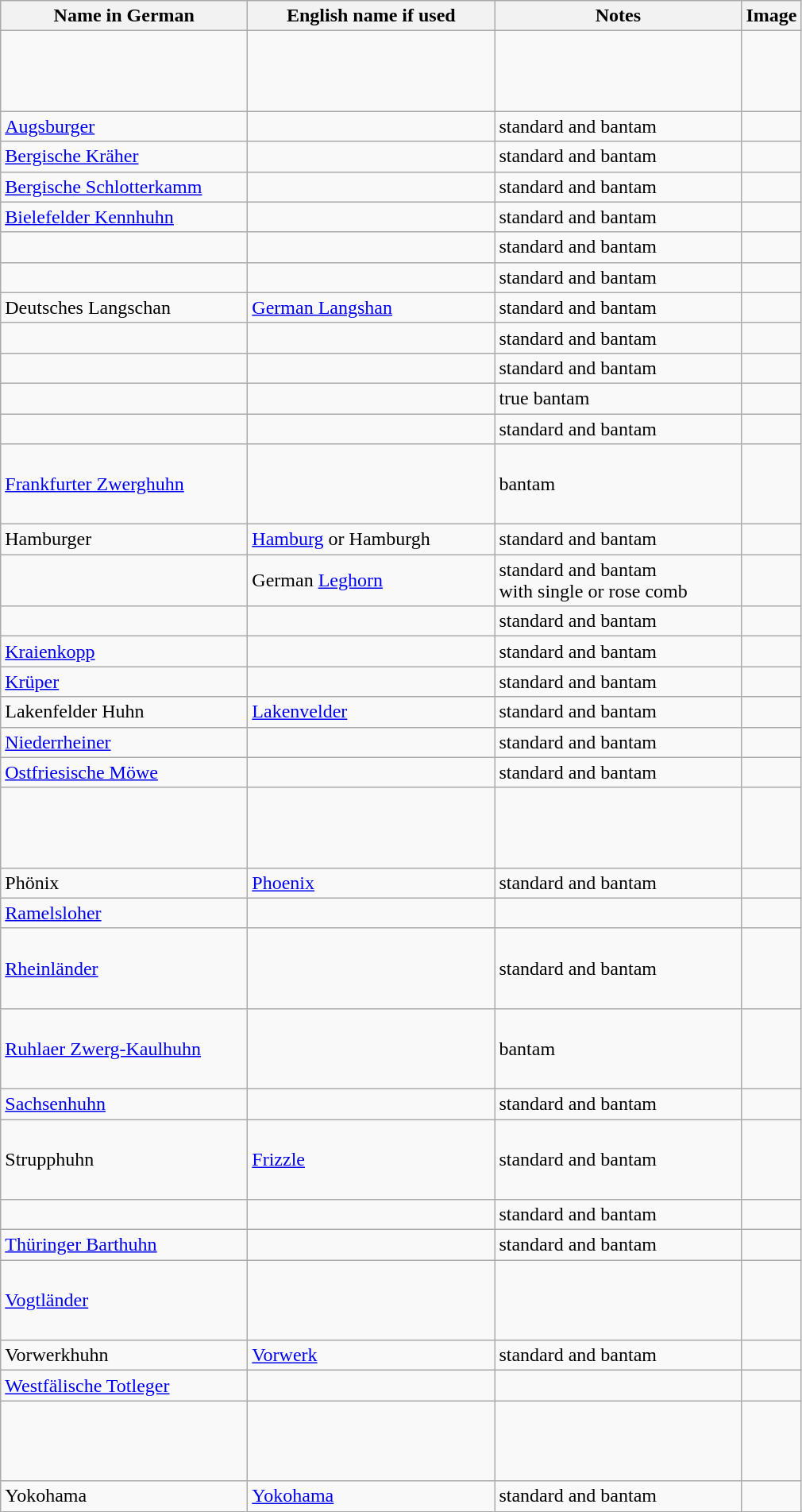<table class="wikitable sortable">
<tr>
<th style="width: 200px;">Name in German</th>
<th style="width: 200px;">English name if used</th>
<th style="width: 200px;">Notes</th>
<th>Image</th>
</tr>
<tr>
<td></td>
<td></td>
<td></td>
<td style="height: 60px;"></td>
</tr>
<tr>
<td><a href='#'>Augsburger</a></td>
<td></td>
<td>standard and bantam</td>
<td></td>
</tr>
<tr>
<td><a href='#'>Bergische Kräher</a></td>
<td></td>
<td>standard and bantam</td>
<td></td>
</tr>
<tr>
<td><a href='#'>Bergische Schlotterkamm</a></td>
<td></td>
<td>standard and bantam</td>
<td></td>
</tr>
<tr>
<td><a href='#'>Bielefelder Kennhuhn</a></td>
<td></td>
<td>standard and bantam</td>
<td></td>
</tr>
<tr>
<td></td>
<td></td>
<td>standard and bantam</td>
<td></td>
</tr>
<tr>
<td></td>
<td></td>
<td>standard and bantam</td>
<td></td>
</tr>
<tr>
<td>Deutsches Langschan</td>
<td><a href='#'>German Langshan</a></td>
<td>standard and bantam</td>
<td></td>
</tr>
<tr>
<td></td>
<td></td>
<td>standard and bantam</td>
<td></td>
</tr>
<tr>
<td></td>
<td></td>
<td>standard and bantam</td>
<td></td>
</tr>
<tr>
<td></td>
<td></td>
<td>true bantam</td>
<td></td>
</tr>
<tr>
<td></td>
<td></td>
<td>standard and bantam</td>
<td><br></td>
</tr>
<tr>
<td><a href='#'>Frankfurter Zwerghuhn</a></td>
<td></td>
<td>bantam</td>
<td style="height: 60px;"></td>
</tr>
<tr>
<td>Hamburger</td>
<td><a href='#'>Hamburg</a> or Hamburgh</td>
<td>standard and bantam</td>
<td></td>
</tr>
<tr>
<td></td>
<td>German <a href='#'>Leghorn</a></td>
<td>standard and bantam<br>with single or rose comb</td>
<td></td>
</tr>
<tr>
<td></td>
<td></td>
<td>standard and bantam</td>
<td></td>
</tr>
<tr>
<td><a href='#'>Kraienkopp</a></td>
<td></td>
<td>standard and bantam</td>
<td></td>
</tr>
<tr>
<td><a href='#'>Krüper</a></td>
<td></td>
<td>standard and bantam</td>
<td></td>
</tr>
<tr>
<td>Lakenfelder Huhn</td>
<td><a href='#'>Lakenvelder</a></td>
<td>standard and bantam</td>
<td></td>
</tr>
<tr>
<td><a href='#'>Niederrheiner</a></td>
<td></td>
<td>standard and bantam</td>
<td></td>
</tr>
<tr>
<td><a href='#'>Ostfriesische Möwe</a></td>
<td></td>
<td>standard and bantam</td>
<td></td>
</tr>
<tr>
<td></td>
<td></td>
<td></td>
<td style="height: 60px;"></td>
</tr>
<tr>
<td>Phönix</td>
<td><a href='#'>Phoenix</a></td>
<td>standard and bantam</td>
<td></td>
</tr>
<tr>
<td><a href='#'>Ramelsloher</a></td>
<td></td>
<td></td>
<td></td>
</tr>
<tr>
<td><a href='#'>Rheinländer</a></td>
<td></td>
<td>standard and bantam</td>
<td style="height: 60px;"></td>
</tr>
<tr>
<td><a href='#'>Ruhlaer Zwerg-Kaulhuhn</a></td>
<td></td>
<td>bantam</td>
<td style="height: 60px;"></td>
</tr>
<tr>
<td><a href='#'>Sachsenhuhn</a></td>
<td></td>
<td>standard and bantam</td>
<td></td>
</tr>
<tr>
<td>Strupphuhn</td>
<td><a href='#'>Frizzle</a></td>
<td>standard and bantam</td>
<td style="height: 60px;"></td>
</tr>
<tr>
<td></td>
<td></td>
<td>standard and bantam</td>
<td></td>
</tr>
<tr>
<td><a href='#'>Thüringer Barthuhn</a></td>
<td></td>
<td>standard and bantam</td>
<td></td>
</tr>
<tr>
<td><a href='#'>Vogtländer</a></td>
<td></td>
<td></td>
<td style="height: 60px;"></td>
</tr>
<tr>
<td>Vorwerkhuhn</td>
<td><a href='#'>Vorwerk</a></td>
<td>standard and bantam</td>
<td></td>
</tr>
<tr>
<td><a href='#'>Westfälische Totleger</a></td>
<td></td>
<td></td>
<td></td>
</tr>
<tr>
<td></td>
<td></td>
<td></td>
<td style="height: 60px;"></td>
</tr>
<tr>
<td>Yokohama</td>
<td><a href='#'>Yokohama</a></td>
<td>standard and bantam</td>
<td></td>
</tr>
<tr>
</tr>
</table>
